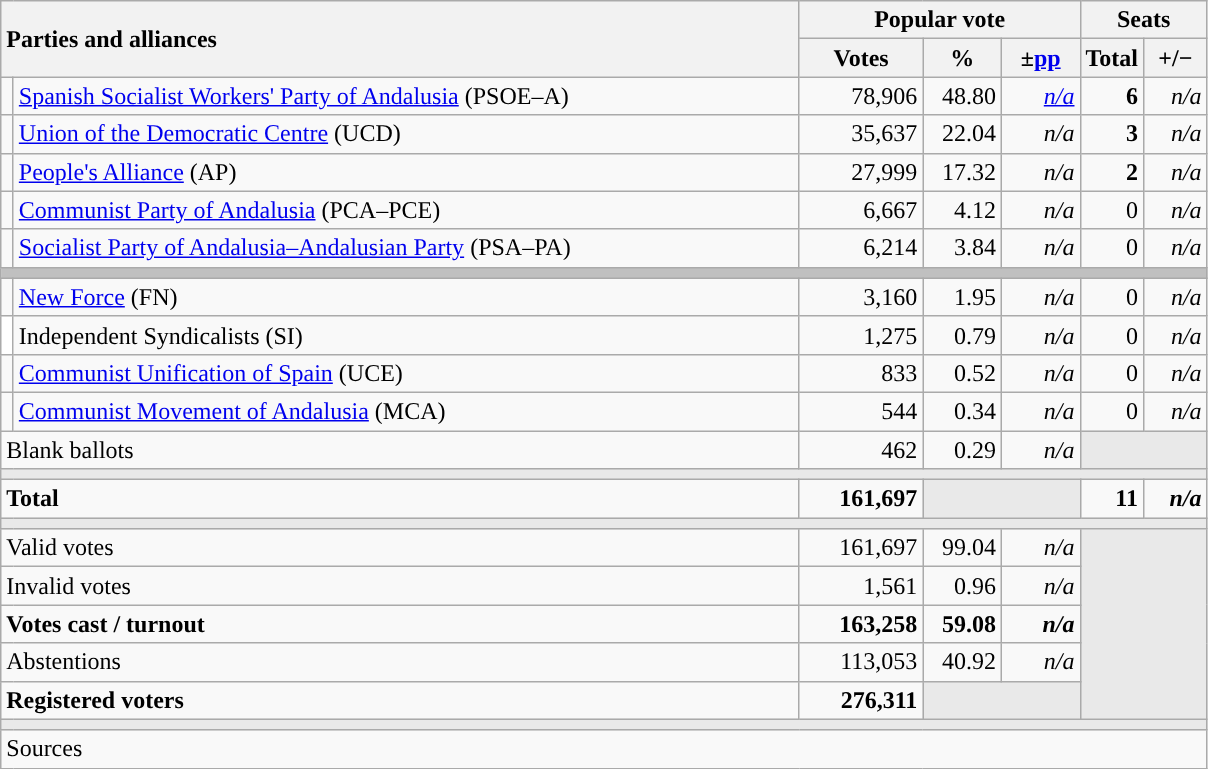<table class="wikitable" style="text-align:right;">
<tr>
<th style="text-align:left;" rowspan="2" colspan="2" width="525">Parties and alliances</th>
<th colspan="3">Popular vote</th>
<th colspan="2">Seats</th>
</tr>
<tr>
<th width="75">Votes</th>
<th width="45">%</th>
<th width="45">±<a href='#'>pp</a></th>
<th width="35">Total</th>
<th width="35">+/−</th>
</tr>
<tr>
<td width="1" style="color:inherit;background:"></td>
<td align="left"><a href='#'>Spanish Socialist Workers' Party of Andalusia</a> (PSOE–A)</td>
<td>78,906</td>
<td>48.80</td>
<td><em><a href='#'>n/a</a></em></td>
<td><strong>6</strong></td>
<td><em>n/a</em></td>
</tr>
<tr>
<td style="color:inherit;background:"></td>
<td align="left"><a href='#'>Union of the Democratic Centre</a> (UCD)</td>
<td>35,637</td>
<td>22.04</td>
<td><em>n/a</em></td>
<td><strong>3</strong></td>
<td><em>n/a</em></td>
</tr>
<tr>
<td style="color:inherit;background:"></td>
<td align="left"><a href='#'>People's Alliance</a> (AP)</td>
<td>27,999</td>
<td>17.32</td>
<td><em>n/a</em></td>
<td><strong>2</strong></td>
<td><em>n/a</em></td>
</tr>
<tr>
<td style="color:inherit;background:"></td>
<td align="left"><a href='#'>Communist Party of Andalusia</a> (PCA–PCE)</td>
<td>6,667</td>
<td>4.12</td>
<td><em>n/a</em></td>
<td>0</td>
<td><em>n/a</em></td>
</tr>
<tr>
<td style="color:inherit;background:"></td>
<td align="left"><a href='#'>Socialist Party of Andalusia–Andalusian Party</a> (PSA–PA)</td>
<td>6,214</td>
<td>3.84</td>
<td><em>n/a</em></td>
<td>0</td>
<td><em>n/a</em></td>
</tr>
<tr>
<td colspan="7" bgcolor="#C0C0C0"></td>
</tr>
<tr>
<td style="color:inherit;background:"></td>
<td align="left"><a href='#'>New Force</a> (FN)</td>
<td>3,160</td>
<td>1.95</td>
<td><em>n/a</em></td>
<td>0</td>
<td><em>n/a</em></td>
</tr>
<tr>
<td bgcolor="white"></td>
<td align="left">Independent Syndicalists (SI)</td>
<td>1,275</td>
<td>0.79</td>
<td><em>n/a</em></td>
<td>0</td>
<td><em>n/a</em></td>
</tr>
<tr>
<td style="color:inherit;background:"></td>
<td align="left"><a href='#'>Communist Unification of Spain</a> (UCE)</td>
<td>833</td>
<td>0.52</td>
<td><em>n/a</em></td>
<td>0</td>
<td><em>n/a</em></td>
</tr>
<tr>
<td style="color:inherit;background:"></td>
<td align="left"><a href='#'>Communist Movement of Andalusia</a> (MCA)</td>
<td>544</td>
<td>0.34</td>
<td><em>n/a</em></td>
<td>0</td>
<td><em>n/a</em></td>
</tr>
<tr>
<td align="left" colspan="2">Blank ballots</td>
<td>462</td>
<td>0.29</td>
<td><em>n/a</em></td>
<td bgcolor="#E9E9E9" colspan="2"></td>
</tr>
<tr>
<td colspan="7" bgcolor="#E9E9E9"></td>
</tr>
<tr style="font-weight:bold;">
<td align="left" colspan="2">Total</td>
<td>161,697</td>
<td bgcolor="#E9E9E9" colspan="2"></td>
<td>11</td>
<td><em>n/a</em></td>
</tr>
<tr>
<td colspan="7" bgcolor="#E9E9E9"></td>
</tr>
<tr>
<td align="left" colspan="2">Valid votes</td>
<td>161,697</td>
<td>99.04</td>
<td><em>n/a</em></td>
<td bgcolor="#E9E9E9" colspan="2" rowspan="5"></td>
</tr>
<tr>
<td align="left" colspan="2">Invalid votes</td>
<td>1,561</td>
<td>0.96</td>
<td><em>n/a</em></td>
</tr>
<tr style="font-weight:bold;">
<td align="left" colspan="2">Votes cast / turnout</td>
<td>163,258</td>
<td>59.08</td>
<td><em>n/a</em></td>
</tr>
<tr>
<td align="left" colspan="2">Abstentions</td>
<td>113,053</td>
<td>40.92</td>
<td><em>n/a</em></td>
</tr>
<tr style="font-weight:bold;">
<td align="left" colspan="2">Registered voters</td>
<td>276,311</td>
<td bgcolor="#E9E9E9" colspan="2"></td>
</tr>
<tr>
<td colspan="7" bgcolor="#E9E9E9"></td>
</tr>
<tr>
<td align="left" colspan="7">Sources</td>
</tr>
</table>
